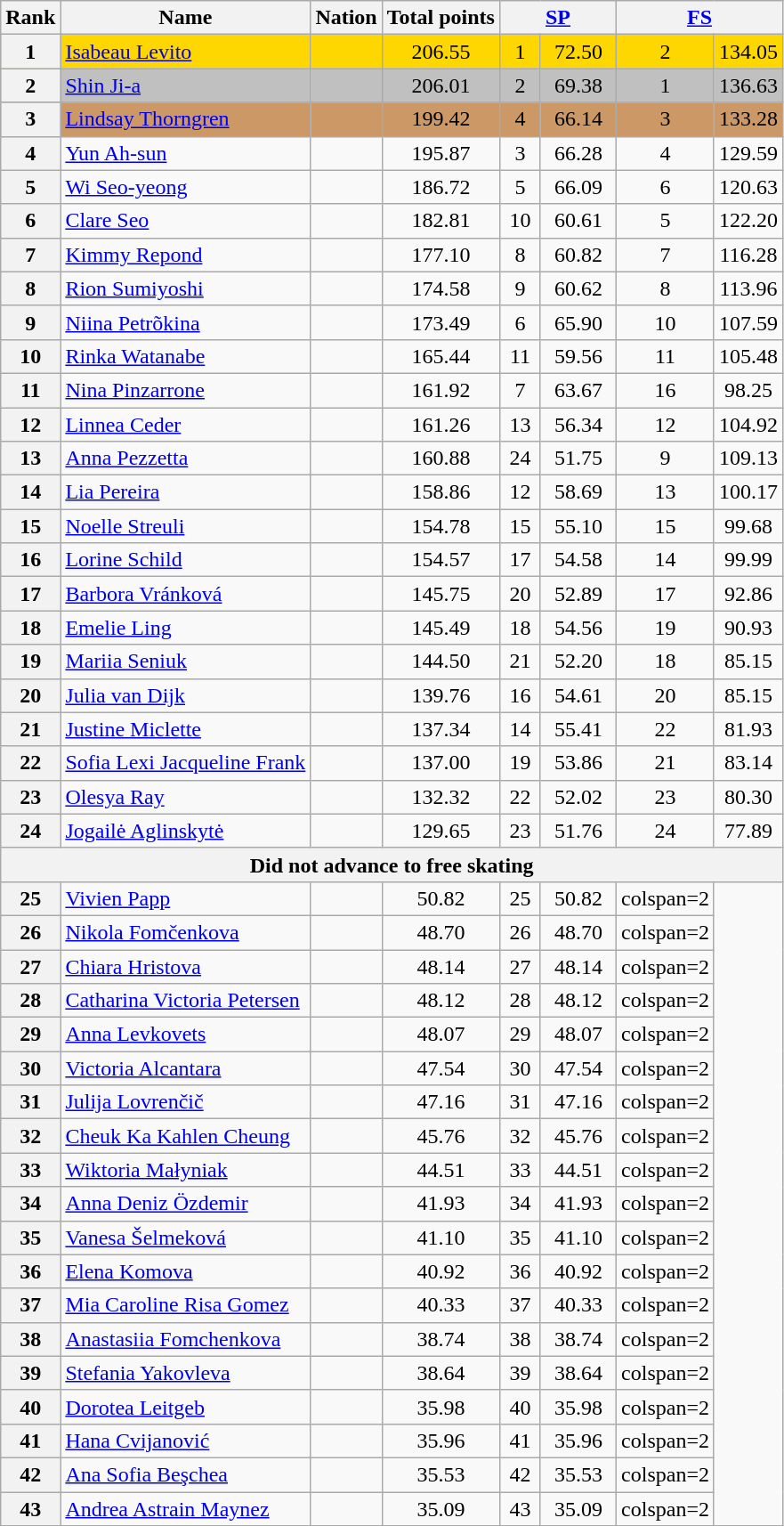<table class="wikitable sortable" style="text-align:left;">
<tr>
<th scope="col">Rank</th>
<th scope="col">Name</th>
<th scope="col">Nation</th>
<th scope="col">Total points</th>
<th colspan="2" width="80px"><a href='#'>SP</a></th>
<th colspan="2" width="80px"><a href='#'>FS</a></th>
</tr>
<tr bgcolor="gold">
<th scope="row"><strong>1</strong></th>
<td style="text-align:left"><a href='#'>Isabeau Levito</a></td>
<td></td>
<td align="center">206.55</td>
<td align="center">1</td>
<td align="center">72.50</td>
<td align="center">2</td>
<td align="center">134.05</td>
</tr>
<tr bgcolor="silver">
<th scope="row"><strong>2</strong></th>
<td style="text-align:left"><a href='#'>Shin Ji-a</a></td>
<td></td>
<td align="center">206.01</td>
<td align="center">2</td>
<td align="center">69.38</td>
<td align="center">1</td>
<td align="center">136.63</td>
</tr>
<tr bgcolor="cc9966">
<th scope="row"><strong>3</strong></th>
<td style="text-align:left"><a href='#'>Lindsay Thorngren</a></td>
<td></td>
<td align="center">199.42</td>
<td align="center">4</td>
<td align="center">66.14</td>
<td align="center">3</td>
<td align="center">133.28</td>
</tr>
<tr>
<th scope="row">4</th>
<td style="text-align:left"><a href='#'>Yun Ah-sun</a></td>
<td></td>
<td align="center">195.87</td>
<td align="center">3</td>
<td align="center">66.28</td>
<td align="center">4</td>
<td align="center">129.59</td>
</tr>
<tr>
<th scope="row">5</th>
<td style="text-align:left"><a href='#'>Wi Seo-yeong</a></td>
<td></td>
<td align="center">186.72</td>
<td align="center">5</td>
<td align="center">66.09</td>
<td align="center">6</td>
<td align="center">120.63</td>
</tr>
<tr>
<th scope="row">6</th>
<td style="text-align:left"><a href='#'>Clare Seo</a></td>
<td></td>
<td align="center">182.81</td>
<td align="center">10</td>
<td align="center">60.61</td>
<td align="center">5</td>
<td align="center">122.20</td>
</tr>
<tr>
<th scope="row">7</th>
<td style="text-align:left"><a href='#'>Kimmy Repond</a></td>
<td></td>
<td align="center">177.10</td>
<td align="center">8</td>
<td align="center">60.82</td>
<td align="center">7</td>
<td align="center">116.28</td>
</tr>
<tr>
<th scope="row">8</th>
<td style="text-align:left"><a href='#'>Rion Sumiyoshi</a></td>
<td></td>
<td align="center">174.58</td>
<td align="center">9</td>
<td align="center">60.62</td>
<td align="center">8</td>
<td align="center">113.96</td>
</tr>
<tr>
<th scope="row">9</th>
<td style="text-align:left"><a href='#'>Niina Petrõkina</a></td>
<td></td>
<td align="center">173.49</td>
<td align="center">6</td>
<td align="center">65.90</td>
<td align="center">10</td>
<td align="center">107.59</td>
</tr>
<tr>
<th scope="row">10</th>
<td style="text-align:left"><a href='#'>Rinka Watanabe</a></td>
<td></td>
<td align="center">165.44</td>
<td align="center">11</td>
<td align="center">59.56</td>
<td align="center">11</td>
<td align="center">105.48</td>
</tr>
<tr>
<th scope="row">11</th>
<td style="text-align:left"><a href='#'>Nina Pinzarrone</a></td>
<td></td>
<td align="center">161.92</td>
<td align="center">7</td>
<td align="center">63.67</td>
<td align="center">16</td>
<td align="center">98.25</td>
</tr>
<tr>
<th scope="row">12</th>
<td style="text-align:left"><a href='#'>Linnea Ceder</a></td>
<td></td>
<td align="center">161.26</td>
<td align="center">13</td>
<td align="center">56.34</td>
<td align="center">12</td>
<td align="center">104.92</td>
</tr>
<tr>
<th scope="row">13</th>
<td style="text-align:left"><a href='#'>Anna Pezzetta</a></td>
<td></td>
<td align="center">160.88</td>
<td align="center">24</td>
<td align="center">51.75</td>
<td align="center">9</td>
<td align="center">109.13</td>
</tr>
<tr>
<th scope="row">14</th>
<td style="text-align:left"><a href='#'>Lia Pereira</a></td>
<td></td>
<td align="center">158.86</td>
<td align="center">12</td>
<td align="center">58.69</td>
<td align="center">13</td>
<td align="center">100.17</td>
</tr>
<tr>
<th scope="row">15</th>
<td style="text-align:left"><a href='#'>Noelle Streuli</a></td>
<td></td>
<td align="center">154.78</td>
<td align="center">15</td>
<td align="center">55.10</td>
<td align="center">15</td>
<td align="center">99.68</td>
</tr>
<tr>
<th scope="row">16</th>
<td style="text-align:left"><a href='#'>Lorine Schild</a></td>
<td></td>
<td align="center">154.57</td>
<td align="center">17</td>
<td align="center">54.58</td>
<td align="center">14</td>
<td align="center">99.99</td>
</tr>
<tr>
<th scope="row">17</th>
<td style="text-align:left"><a href='#'>Barbora Vránková</a></td>
<td></td>
<td align="center">145.75</td>
<td align="center">20</td>
<td align="center">52.89</td>
<td align="center">17</td>
<td align="center">92.86</td>
</tr>
<tr>
<th scope="row">18</th>
<td style="text-align:left"><a href='#'>Emelie Ling</a></td>
<td></td>
<td align="center">145.49</td>
<td align="center">18</td>
<td align="center">54.56</td>
<td align="center">19</td>
<td align="center">90.93</td>
</tr>
<tr>
<th scope="row">19</th>
<td style="text-align:left"><a href='#'>Mariia Seniuk</a></td>
<td></td>
<td align="center">144.50</td>
<td align="center">21</td>
<td align="center">52.20</td>
<td align="center">18</td>
<td align="center">85.15</td>
</tr>
<tr>
<th scope="row">20</th>
<td style="text-align:left"><a href='#'>Julia van Dijk</a></td>
<td></td>
<td align="center">139.76</td>
<td align="center">16</td>
<td align="center">54.61</td>
<td align="center">20</td>
<td align="center">85.15</td>
</tr>
<tr>
<th scope="row">21</th>
<td style="text-align:left"><a href='#'>Justine Miclette</a></td>
<td></td>
<td align="center">137.34</td>
<td align="center">14</td>
<td align="center">55.41</td>
<td align="center">22</td>
<td align="center">81.93</td>
</tr>
<tr>
<th scope="row">22</th>
<td style="text-align:left"><a href='#'>Sofia Lexi Jacqueline Frank</a></td>
<td></td>
<td align="center">137.00</td>
<td align="center">19</td>
<td align="center">53.86</td>
<td align="center">21</td>
<td align="center">83.14</td>
</tr>
<tr>
<th scope="row">23</th>
<td style="text-align:left"><a href='#'>Olesya Ray</a></td>
<td></td>
<td align="center">132.32</td>
<td align="center">22</td>
<td align="center">52.02</td>
<td align="center">23</td>
<td align="center">80.30</td>
</tr>
<tr>
<th scope="row">24</th>
<td style="text-align:left"><a href='#'>Jogailė Aglinskytė</a></td>
<td></td>
<td align="center">129.65</td>
<td align="center">23</td>
<td align="center">51.76</td>
<td align="center">24</td>
<td align="center">77.89</td>
</tr>
<tr>
<th colspan=8>Did not advance to free skating</th>
</tr>
<tr>
<th scope="row">25</th>
<td style="text-align:left"><a href='#'>Vivien Papp</a></td>
<td></td>
<td align="center">50.82</td>
<td align="center">25</td>
<td align="center">50.82</td>
<td>colspan=2 </td>
</tr>
<tr>
<th scope="row">26</th>
<td style="text-align:left"><a href='#'>Nikola Fomčenkova</a></td>
<td></td>
<td align="center">48.70</td>
<td align="center">26</td>
<td align="center">48.70</td>
<td>colspan=2 </td>
</tr>
<tr>
<th scope="row">27</th>
<td style="text-align:left"><a href='#'>Chiara Hristova</a></td>
<td></td>
<td align="center">48.14</td>
<td align="center">27</td>
<td align="center">48.14</td>
<td>colspan=2 </td>
</tr>
<tr>
<th scope="row">28</th>
<td style="text-align:left"><a href='#'>Catharina Victoria Petersen</a></td>
<td></td>
<td align="center">48.12</td>
<td align="center">28</td>
<td align="center">48.12</td>
<td>colspan=2 </td>
</tr>
<tr>
<th scope="row">29</th>
<td style="text-align:left"><a href='#'>Anna Levkovets</a></td>
<td></td>
<td align="center">48.07</td>
<td align="center">29</td>
<td align="center">48.07</td>
<td>colspan=2 </td>
</tr>
<tr>
<th scope="row">30</th>
<td style="text-align:left"><a href='#'>Victoria Alcantara</a></td>
<td></td>
<td align="center">47.54</td>
<td align="center">30</td>
<td align="center">47.54</td>
<td>colspan=2 </td>
</tr>
<tr>
<th scope="row">31</th>
<td style="text-align:left"><a href='#'>Julija Lovrenčič</a></td>
<td></td>
<td align="center">47.16</td>
<td align="center">31</td>
<td align="center">47.16</td>
<td>colspan=2 </td>
</tr>
<tr>
<th scope="row">32</th>
<td style="text-align:left"><a href='#'>Cheuk Ka Kahlen Cheung</a></td>
<td></td>
<td align="center">45.76</td>
<td align="center">32</td>
<td align="center">45.76</td>
<td>colspan=2 </td>
</tr>
<tr>
<th scope="row">33</th>
<td style="text-align:left"><a href='#'>Wiktoria Małyniak</a></td>
<td></td>
<td align="center">44.51</td>
<td align="center">33</td>
<td align="center">44.51</td>
<td>colspan=2 </td>
</tr>
<tr>
<th scope="row">34</th>
<td style="text-align:left"><a href='#'>Anna Deniz Özdemir</a></td>
<td></td>
<td align="center">41.93</td>
<td align="center">34</td>
<td align="center">41.93</td>
<td>colspan=2 </td>
</tr>
<tr>
<th scope="row">35</th>
<td style="text-align:left"><a href='#'>Vanesa Šelmeková</a></td>
<td></td>
<td align="center">41.10</td>
<td align="center">35</td>
<td align="center">41.10</td>
<td>colspan=2 </td>
</tr>
<tr>
<th scope="row">36</th>
<td style="text-align:left"><a href='#'>Elena Komova</a></td>
<td></td>
<td align="center">40.92</td>
<td align="center">36</td>
<td align="center">40.92</td>
<td>colspan=2 </td>
</tr>
<tr>
<th scope="row">37</th>
<td style="text-align:left"><a href='#'>Mia Caroline Risa Gomez</a></td>
<td></td>
<td align="center">40.33</td>
<td align="center">37</td>
<td align="center">40.33</td>
<td>colspan=2 </td>
</tr>
<tr>
<th scope="row">38</th>
<td style="text-align:left"><a href='#'>Anastasiia Fomchenkova</a></td>
<td></td>
<td align="center">38.74</td>
<td align="center">38</td>
<td align="center">38.74</td>
<td>colspan=2 </td>
</tr>
<tr>
<th scope="row">39</th>
<td style="text-align:left"><a href='#'>Stefania Yakovleva</a></td>
<td></td>
<td align="center">38.64</td>
<td align="center">39</td>
<td align="center">38.64</td>
<td>colspan=2 </td>
</tr>
<tr>
<th scope="row">40</th>
<td style="text-align:left"><a href='#'>Dorotea Leitgeb</a></td>
<td></td>
<td align="center">35.98</td>
<td align="center">40</td>
<td align="center">35.98</td>
<td>colspan=2 </td>
</tr>
<tr>
<th scope="row">41</th>
<td style="text-align:left"><a href='#'>Hana Cvijanović</a></td>
<td></td>
<td align="center">35.96</td>
<td align="center">41</td>
<td align="center">35.96</td>
<td>colspan=2 </td>
</tr>
<tr>
<th scope="row">42</th>
<td style="text-align:left"><a href='#'>Ana Sofia Beşchea</a></td>
<td></td>
<td align="center">35.53</td>
<td align="center">42</td>
<td align="center">35.53</td>
<td>colspan=2 </td>
</tr>
<tr>
<th scope="row">43</th>
<td style="text-align:left"><a href='#'>Andrea Astrain Maynez</a></td>
<td></td>
<td align="center">35.09</td>
<td align="center">43</td>
<td align="center">35.09</td>
<td>colspan=2 </td>
</tr>
</table>
